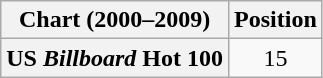<table class="wikitable plainrowheaders" style="text-align:center">
<tr>
<th scope="col">Chart (2000–2009)</th>
<th scope="col">Position</th>
</tr>
<tr>
<th scope="row">US <em>Billboard</em> Hot 100</th>
<td>15</td>
</tr>
</table>
